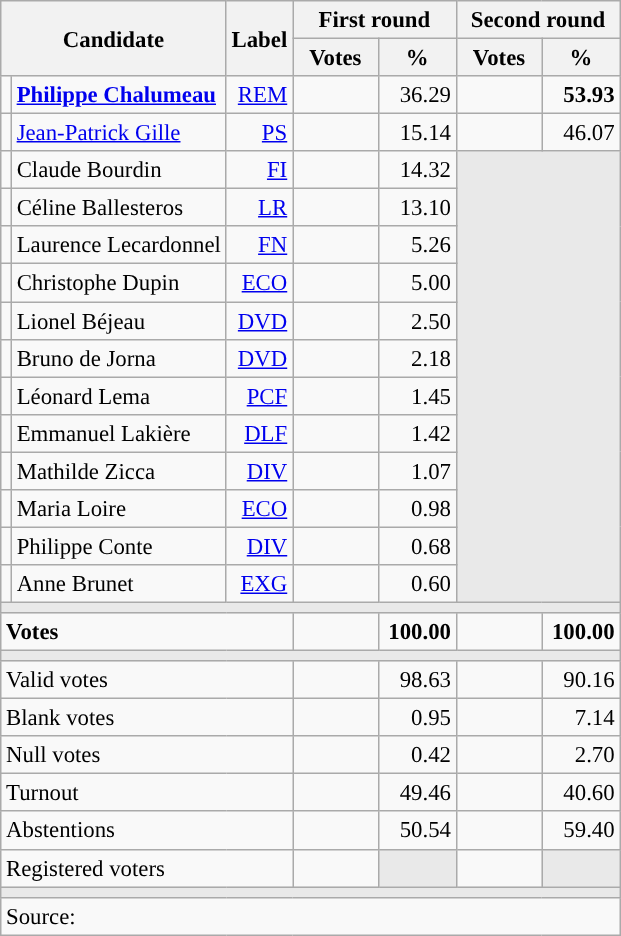<table class="wikitable" style="text-align:right;font-size:95%;">
<tr>
<th rowspan="2" colspan="2">Candidate</th>
<th rowspan="2">Label</th>
<th colspan="2">First round</th>
<th colspan="2">Second round</th>
</tr>
<tr>
<th style="width:50px;">Votes</th>
<th style="width:45px;">%</th>
<th style="width:50px;">Votes</th>
<th style="width:45px;">%</th>
</tr>
<tr>
<td style="color:inherit;background:"></td>
<td style="text-align:left;"><strong><a href='#'>Philippe Chalumeau</a></strong></td>
<td><a href='#'>REM</a></td>
<td></td>
<td>36.29</td>
<td><strong></strong></td>
<td><strong>53.93</strong></td>
</tr>
<tr>
<td style="color:inherit;background:"></td>
<td style="text-align:left;"><a href='#'>Jean-Patrick Gille</a></td>
<td><a href='#'>PS</a></td>
<td></td>
<td>15.14</td>
<td></td>
<td>46.07</td>
</tr>
<tr>
<td style="color:inherit;background:"></td>
<td style="text-align:left;">Claude Bourdin</td>
<td><a href='#'>FI</a></td>
<td></td>
<td>14.32</td>
<td colspan="2" rowspan="12" style="background:#E9E9E9;"></td>
</tr>
<tr>
<td style="color:inherit;background:"></td>
<td style="text-align:left;">Céline Ballesteros</td>
<td><a href='#'>LR</a></td>
<td></td>
<td>13.10</td>
</tr>
<tr>
<td style="color:inherit;background:"></td>
<td style="text-align:left;">Laurence Lecardonnel</td>
<td><a href='#'>FN</a></td>
<td></td>
<td>5.26</td>
</tr>
<tr>
<td style="color:inherit;background:"></td>
<td style="text-align:left;">Christophe Dupin</td>
<td><a href='#'>ECO</a></td>
<td></td>
<td>5.00</td>
</tr>
<tr>
<td style="color:inherit;background:"></td>
<td style="text-align:left;">Lionel Béjeau</td>
<td><a href='#'>DVD</a></td>
<td></td>
<td>2.50</td>
</tr>
<tr>
<td style="color:inherit;background:"></td>
<td style="text-align:left;">Bruno de Jorna</td>
<td><a href='#'>DVD</a></td>
<td></td>
<td>2.18</td>
</tr>
<tr>
<td style="color:inherit;background:"></td>
<td style="text-align:left;">Léonard Lema</td>
<td><a href='#'>PCF</a></td>
<td></td>
<td>1.45</td>
</tr>
<tr>
<td style="color:inherit;background:"></td>
<td style="text-align:left;">Emmanuel Lakière</td>
<td><a href='#'>DLF</a></td>
<td></td>
<td>1.42</td>
</tr>
<tr>
<td style="color:inherit;background:"></td>
<td style="text-align:left;">Mathilde Zicca</td>
<td><a href='#'>DIV</a></td>
<td></td>
<td>1.07</td>
</tr>
<tr>
<td style="color:inherit;background:"></td>
<td style="text-align:left;">Maria Loire</td>
<td><a href='#'>ECO</a></td>
<td></td>
<td>0.98</td>
</tr>
<tr>
<td style="color:inherit;background:"></td>
<td style="text-align:left;">Philippe Conte</td>
<td><a href='#'>DIV</a></td>
<td></td>
<td>0.68</td>
</tr>
<tr>
<td style="color:inherit;background:"></td>
<td style="text-align:left;">Anne Brunet</td>
<td><a href='#'>EXG</a></td>
<td></td>
<td>0.60</td>
</tr>
<tr>
<td colspan="7" style="background:#E9E9E9;"></td>
</tr>
<tr style="font-weight:bold;">
<td colspan="3" style="text-align:left;">Votes</td>
<td></td>
<td>100.00</td>
<td></td>
<td>100.00</td>
</tr>
<tr>
<td colspan="7" style="background:#E9E9E9;"></td>
</tr>
<tr>
<td colspan="3" style="text-align:left;">Valid votes</td>
<td></td>
<td>98.63</td>
<td></td>
<td>90.16</td>
</tr>
<tr>
<td colspan="3" style="text-align:left;">Blank votes</td>
<td></td>
<td>0.95</td>
<td></td>
<td>7.14</td>
</tr>
<tr>
<td colspan="3" style="text-align:left;">Null votes</td>
<td></td>
<td>0.42</td>
<td></td>
<td>2.70</td>
</tr>
<tr>
<td colspan="3" style="text-align:left;">Turnout</td>
<td></td>
<td>49.46</td>
<td></td>
<td>40.60</td>
</tr>
<tr>
<td colspan="3" style="text-align:left;">Abstentions</td>
<td></td>
<td>50.54</td>
<td></td>
<td>59.40</td>
</tr>
<tr>
<td colspan="3" style="text-align:left;">Registered voters</td>
<td></td>
<td style="color:inherit;background:#E9E9E9;"></td>
<td></td>
<td style="color:inherit;background:#E9E9E9;"></td>
</tr>
<tr>
<td colspan="7" style="background:#E9E9E9;"></td>
</tr>
<tr>
<td colspan="7" style="text-align:left;">Source: </td>
</tr>
</table>
